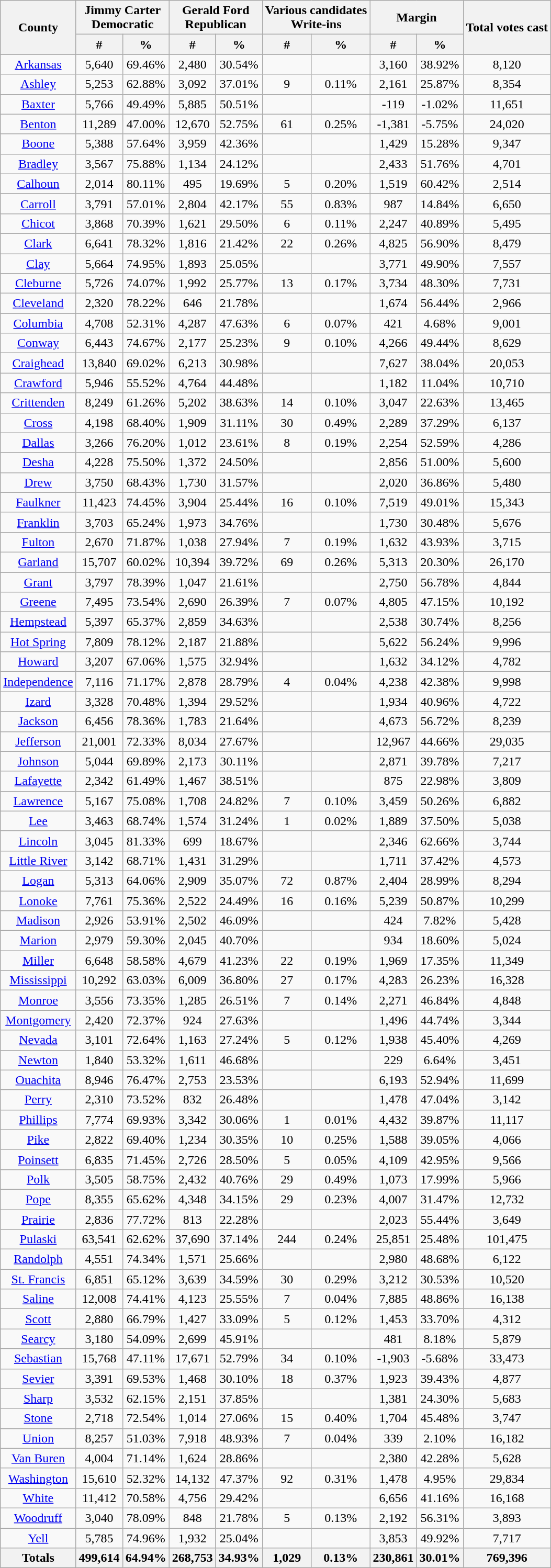<table class="wikitable sortable">
<tr>
<th rowspan="2">County</th>
<th colspan="2">Jimmy Carter<br>Democratic</th>
<th colspan="2">Gerald Ford<br>Republican</th>
<th colspan="2">Various candidates<br>Write-ins</th>
<th colspan="2">Margin</th>
<th rowspan="2">Total votes cast</th>
</tr>
<tr>
<th data-sort-type="number">#</th>
<th data-sort-type="number">%</th>
<th data-sort-type="number">#</th>
<th data-sort-type="number">%</th>
<th data-sort-type="number">#</th>
<th data-sort-type="number">%</th>
<th data-sort-type="number">#</th>
<th data-sort-type="number">%</th>
</tr>
<tr style="text-align:center;">
<td><a href='#'>Arkansas</a></td>
<td>5,640</td>
<td>69.46%</td>
<td>2,480</td>
<td>30.54%</td>
<td></td>
<td></td>
<td>3,160</td>
<td>38.92%</td>
<td>8,120</td>
</tr>
<tr style="text-align:center;">
<td><a href='#'>Ashley</a></td>
<td>5,253</td>
<td>62.88%</td>
<td>3,092</td>
<td>37.01%</td>
<td>9</td>
<td>0.11%</td>
<td>2,161</td>
<td>25.87%</td>
<td>8,354</td>
</tr>
<tr style="text-align:center;">
<td><a href='#'>Baxter</a></td>
<td>5,766</td>
<td>49.49%</td>
<td>5,885</td>
<td>50.51%</td>
<td></td>
<td></td>
<td>-119</td>
<td>-1.02%</td>
<td>11,651</td>
</tr>
<tr style="text-align:center;">
<td><a href='#'>Benton</a></td>
<td>11,289</td>
<td>47.00%</td>
<td>12,670</td>
<td>52.75%</td>
<td>61</td>
<td>0.25%</td>
<td>-1,381</td>
<td>-5.75%</td>
<td>24,020</td>
</tr>
<tr style="text-align:center;">
<td><a href='#'>Boone</a></td>
<td>5,388</td>
<td>57.64%</td>
<td>3,959</td>
<td>42.36%</td>
<td></td>
<td></td>
<td>1,429</td>
<td>15.28%</td>
<td>9,347</td>
</tr>
<tr style="text-align:center;">
<td><a href='#'>Bradley</a></td>
<td>3,567</td>
<td>75.88%</td>
<td>1,134</td>
<td>24.12%</td>
<td></td>
<td></td>
<td>2,433</td>
<td>51.76%</td>
<td>4,701</td>
</tr>
<tr style="text-align:center;">
<td><a href='#'>Calhoun</a></td>
<td>2,014</td>
<td>80.11%</td>
<td>495</td>
<td>19.69%</td>
<td>5</td>
<td>0.20%</td>
<td>1,519</td>
<td>60.42%</td>
<td>2,514</td>
</tr>
<tr style="text-align:center;">
<td><a href='#'>Carroll</a></td>
<td>3,791</td>
<td>57.01%</td>
<td>2,804</td>
<td>42.17%</td>
<td>55</td>
<td>0.83%</td>
<td>987</td>
<td>14.84%</td>
<td>6,650</td>
</tr>
<tr style="text-align:center;">
<td><a href='#'>Chicot</a></td>
<td>3,868</td>
<td>70.39%</td>
<td>1,621</td>
<td>29.50%</td>
<td>6</td>
<td>0.11%</td>
<td>2,247</td>
<td>40.89%</td>
<td>5,495</td>
</tr>
<tr style="text-align:center;">
<td><a href='#'>Clark</a></td>
<td>6,641</td>
<td>78.32%</td>
<td>1,816</td>
<td>21.42%</td>
<td>22</td>
<td>0.26%</td>
<td>4,825</td>
<td>56.90%</td>
<td>8,479</td>
</tr>
<tr style="text-align:center;">
<td><a href='#'>Clay</a></td>
<td>5,664</td>
<td>74.95%</td>
<td>1,893</td>
<td>25.05%</td>
<td></td>
<td></td>
<td>3,771</td>
<td>49.90%</td>
<td>7,557</td>
</tr>
<tr style="text-align:center;">
<td><a href='#'>Cleburne</a></td>
<td>5,726</td>
<td>74.07%</td>
<td>1,992</td>
<td>25.77%</td>
<td>13</td>
<td>0.17%</td>
<td>3,734</td>
<td>48.30%</td>
<td>7,731</td>
</tr>
<tr style="text-align:center;">
<td><a href='#'>Cleveland</a></td>
<td>2,320</td>
<td>78.22%</td>
<td>646</td>
<td>21.78%</td>
<td></td>
<td></td>
<td>1,674</td>
<td>56.44%</td>
<td>2,966</td>
</tr>
<tr style="text-align:center;">
<td><a href='#'>Columbia</a></td>
<td>4,708</td>
<td>52.31%</td>
<td>4,287</td>
<td>47.63%</td>
<td>6</td>
<td>0.07%</td>
<td>421</td>
<td>4.68%</td>
<td>9,001</td>
</tr>
<tr style="text-align:center;">
<td><a href='#'>Conway</a></td>
<td>6,443</td>
<td>74.67%</td>
<td>2,177</td>
<td>25.23%</td>
<td>9</td>
<td>0.10%</td>
<td>4,266</td>
<td>49.44%</td>
<td>8,629</td>
</tr>
<tr style="text-align:center;">
<td><a href='#'>Craighead</a></td>
<td>13,840</td>
<td>69.02%</td>
<td>6,213</td>
<td>30.98%</td>
<td></td>
<td></td>
<td>7,627</td>
<td>38.04%</td>
<td>20,053</td>
</tr>
<tr style="text-align:center;">
<td><a href='#'>Crawford</a></td>
<td>5,946</td>
<td>55.52%</td>
<td>4,764</td>
<td>44.48%</td>
<td></td>
<td></td>
<td>1,182</td>
<td>11.04%</td>
<td>10,710</td>
</tr>
<tr style="text-align:center;">
<td><a href='#'>Crittenden</a></td>
<td>8,249</td>
<td>61.26%</td>
<td>5,202</td>
<td>38.63%</td>
<td>14</td>
<td>0.10%</td>
<td>3,047</td>
<td>22.63%</td>
<td>13,465</td>
</tr>
<tr style="text-align:center;">
<td><a href='#'>Cross</a></td>
<td>4,198</td>
<td>68.40%</td>
<td>1,909</td>
<td>31.11%</td>
<td>30</td>
<td>0.49%</td>
<td>2,289</td>
<td>37.29%</td>
<td>6,137</td>
</tr>
<tr style="text-align:center;">
<td><a href='#'>Dallas</a></td>
<td>3,266</td>
<td>76.20%</td>
<td>1,012</td>
<td>23.61%</td>
<td>8</td>
<td>0.19%</td>
<td>2,254</td>
<td>52.59%</td>
<td>4,286</td>
</tr>
<tr style="text-align:center;">
<td><a href='#'>Desha</a></td>
<td>4,228</td>
<td>75.50%</td>
<td>1,372</td>
<td>24.50%</td>
<td></td>
<td></td>
<td>2,856</td>
<td>51.00%</td>
<td>5,600</td>
</tr>
<tr style="text-align:center;">
<td><a href='#'>Drew</a></td>
<td>3,750</td>
<td>68.43%</td>
<td>1,730</td>
<td>31.57%</td>
<td></td>
<td></td>
<td>2,020</td>
<td>36.86%</td>
<td>5,480</td>
</tr>
<tr style="text-align:center;">
<td><a href='#'>Faulkner</a></td>
<td>11,423</td>
<td>74.45%</td>
<td>3,904</td>
<td>25.44%</td>
<td>16</td>
<td>0.10%</td>
<td>7,519</td>
<td>49.01%</td>
<td>15,343</td>
</tr>
<tr style="text-align:center;">
<td><a href='#'>Franklin</a></td>
<td>3,703</td>
<td>65.24%</td>
<td>1,973</td>
<td>34.76%</td>
<td></td>
<td></td>
<td>1,730</td>
<td>30.48%</td>
<td>5,676</td>
</tr>
<tr style="text-align:center;">
<td><a href='#'>Fulton</a></td>
<td>2,670</td>
<td>71.87%</td>
<td>1,038</td>
<td>27.94%</td>
<td>7</td>
<td>0.19%</td>
<td>1,632</td>
<td>43.93%</td>
<td>3,715</td>
</tr>
<tr style="text-align:center;">
<td><a href='#'>Garland</a></td>
<td>15,707</td>
<td>60.02%</td>
<td>10,394</td>
<td>39.72%</td>
<td>69</td>
<td>0.26%</td>
<td>5,313</td>
<td>20.30%</td>
<td>26,170</td>
</tr>
<tr style="text-align:center;">
<td><a href='#'>Grant</a></td>
<td>3,797</td>
<td>78.39%</td>
<td>1,047</td>
<td>21.61%</td>
<td></td>
<td></td>
<td>2,750</td>
<td>56.78%</td>
<td>4,844</td>
</tr>
<tr style="text-align:center;">
<td><a href='#'>Greene</a></td>
<td>7,495</td>
<td>73.54%</td>
<td>2,690</td>
<td>26.39%</td>
<td>7</td>
<td>0.07%</td>
<td>4,805</td>
<td>47.15%</td>
<td>10,192</td>
</tr>
<tr style="text-align:center;">
<td><a href='#'>Hempstead</a></td>
<td>5,397</td>
<td>65.37%</td>
<td>2,859</td>
<td>34.63%</td>
<td></td>
<td></td>
<td>2,538</td>
<td>30.74%</td>
<td>8,256</td>
</tr>
<tr style="text-align:center;">
<td><a href='#'>Hot Spring</a></td>
<td>7,809</td>
<td>78.12%</td>
<td>2,187</td>
<td>21.88%</td>
<td></td>
<td></td>
<td>5,622</td>
<td>56.24%</td>
<td>9,996</td>
</tr>
<tr style="text-align:center;">
<td><a href='#'>Howard</a></td>
<td>3,207</td>
<td>67.06%</td>
<td>1,575</td>
<td>32.94%</td>
<td></td>
<td></td>
<td>1,632</td>
<td>34.12%</td>
<td>4,782</td>
</tr>
<tr style="text-align:center;">
<td><a href='#'>Independence</a></td>
<td>7,116</td>
<td>71.17%</td>
<td>2,878</td>
<td>28.79%</td>
<td>4</td>
<td>0.04%</td>
<td>4,238</td>
<td>42.38%</td>
<td>9,998</td>
</tr>
<tr style="text-align:center;">
<td><a href='#'>Izard</a></td>
<td>3,328</td>
<td>70.48%</td>
<td>1,394</td>
<td>29.52%</td>
<td></td>
<td></td>
<td>1,934</td>
<td>40.96%</td>
<td>4,722</td>
</tr>
<tr style="text-align:center;">
<td><a href='#'>Jackson</a></td>
<td>6,456</td>
<td>78.36%</td>
<td>1,783</td>
<td>21.64%</td>
<td></td>
<td></td>
<td>4,673</td>
<td>56.72%</td>
<td>8,239</td>
</tr>
<tr style="text-align:center;">
<td><a href='#'>Jefferson</a></td>
<td>21,001</td>
<td>72.33%</td>
<td>8,034</td>
<td>27.67%</td>
<td></td>
<td></td>
<td>12,967</td>
<td>44.66%</td>
<td>29,035</td>
</tr>
<tr style="text-align:center;">
<td><a href='#'>Johnson</a></td>
<td>5,044</td>
<td>69.89%</td>
<td>2,173</td>
<td>30.11%</td>
<td></td>
<td></td>
<td>2,871</td>
<td>39.78%</td>
<td>7,217</td>
</tr>
<tr style="text-align:center;">
<td><a href='#'>Lafayette</a></td>
<td>2,342</td>
<td>61.49%</td>
<td>1,467</td>
<td>38.51%</td>
<td></td>
<td></td>
<td>875</td>
<td>22.98%</td>
<td>3,809</td>
</tr>
<tr style="text-align:center;">
<td><a href='#'>Lawrence</a></td>
<td>5,167</td>
<td>75.08%</td>
<td>1,708</td>
<td>24.82%</td>
<td>7</td>
<td>0.10%</td>
<td>3,459</td>
<td>50.26%</td>
<td>6,882</td>
</tr>
<tr style="text-align:center;">
<td><a href='#'>Lee</a></td>
<td>3,463</td>
<td>68.74%</td>
<td>1,574</td>
<td>31.24%</td>
<td>1</td>
<td>0.02%</td>
<td>1,889</td>
<td>37.50%</td>
<td>5,038</td>
</tr>
<tr style="text-align:center;">
<td><a href='#'>Lincoln</a></td>
<td>3,045</td>
<td>81.33%</td>
<td>699</td>
<td>18.67%</td>
<td></td>
<td></td>
<td>2,346</td>
<td>62.66%</td>
<td>3,744</td>
</tr>
<tr style="text-align:center;">
<td><a href='#'>Little River</a></td>
<td>3,142</td>
<td>68.71%</td>
<td>1,431</td>
<td>31.29%</td>
<td></td>
<td></td>
<td>1,711</td>
<td>37.42%</td>
<td>4,573</td>
</tr>
<tr style="text-align:center;">
<td><a href='#'>Logan</a></td>
<td>5,313</td>
<td>64.06%</td>
<td>2,909</td>
<td>35.07%</td>
<td>72</td>
<td>0.87%</td>
<td>2,404</td>
<td>28.99%</td>
<td>8,294</td>
</tr>
<tr style="text-align:center;">
<td><a href='#'>Lonoke</a></td>
<td>7,761</td>
<td>75.36%</td>
<td>2,522</td>
<td>24.49%</td>
<td>16</td>
<td>0.16%</td>
<td>5,239</td>
<td>50.87%</td>
<td>10,299</td>
</tr>
<tr style="text-align:center;">
<td><a href='#'>Madison</a></td>
<td>2,926</td>
<td>53.91%</td>
<td>2,502</td>
<td>46.09%</td>
<td></td>
<td></td>
<td>424</td>
<td>7.82%</td>
<td>5,428</td>
</tr>
<tr style="text-align:center;">
<td><a href='#'>Marion</a></td>
<td>2,979</td>
<td>59.30%</td>
<td>2,045</td>
<td>40.70%</td>
<td></td>
<td></td>
<td>934</td>
<td>18.60%</td>
<td>5,024</td>
</tr>
<tr style="text-align:center;">
<td><a href='#'>Miller</a></td>
<td>6,648</td>
<td>58.58%</td>
<td>4,679</td>
<td>41.23%</td>
<td>22</td>
<td>0.19%</td>
<td>1,969</td>
<td>17.35%</td>
<td>11,349</td>
</tr>
<tr style="text-align:center;">
<td><a href='#'>Mississippi</a></td>
<td>10,292</td>
<td>63.03%</td>
<td>6,009</td>
<td>36.80%</td>
<td>27</td>
<td>0.17%</td>
<td>4,283</td>
<td>26.23%</td>
<td>16,328</td>
</tr>
<tr style="text-align:center;">
<td><a href='#'>Monroe</a></td>
<td>3,556</td>
<td>73.35%</td>
<td>1,285</td>
<td>26.51%</td>
<td>7</td>
<td>0.14%</td>
<td>2,271</td>
<td>46.84%</td>
<td>4,848</td>
</tr>
<tr style="text-align:center;">
<td><a href='#'>Montgomery</a></td>
<td>2,420</td>
<td>72.37%</td>
<td>924</td>
<td>27.63%</td>
<td></td>
<td></td>
<td>1,496</td>
<td>44.74%</td>
<td>3,344</td>
</tr>
<tr style="text-align:center;">
<td><a href='#'>Nevada</a></td>
<td>3,101</td>
<td>72.64%</td>
<td>1,163</td>
<td>27.24%</td>
<td>5</td>
<td>0.12%</td>
<td>1,938</td>
<td>45.40%</td>
<td>4,269</td>
</tr>
<tr style="text-align:center;">
<td><a href='#'>Newton</a></td>
<td>1,840</td>
<td>53.32%</td>
<td>1,611</td>
<td>46.68%</td>
<td></td>
<td></td>
<td>229</td>
<td>6.64%</td>
<td>3,451</td>
</tr>
<tr style="text-align:center;">
<td><a href='#'>Ouachita</a></td>
<td>8,946</td>
<td>76.47%</td>
<td>2,753</td>
<td>23.53%</td>
<td></td>
<td></td>
<td>6,193</td>
<td>52.94%</td>
<td>11,699</td>
</tr>
<tr style="text-align:center;">
<td><a href='#'>Perry</a></td>
<td>2,310</td>
<td>73.52%</td>
<td>832</td>
<td>26.48%</td>
<td></td>
<td></td>
<td>1,478</td>
<td>47.04%</td>
<td>3,142</td>
</tr>
<tr style="text-align:center;">
<td><a href='#'>Phillips</a></td>
<td>7,774</td>
<td>69.93%</td>
<td>3,342</td>
<td>30.06%</td>
<td>1</td>
<td>0.01%</td>
<td>4,432</td>
<td>39.87%</td>
<td>11,117</td>
</tr>
<tr style="text-align:center;">
<td><a href='#'>Pike</a></td>
<td>2,822</td>
<td>69.40%</td>
<td>1,234</td>
<td>30.35%</td>
<td>10</td>
<td>0.25%</td>
<td>1,588</td>
<td>39.05%</td>
<td>4,066</td>
</tr>
<tr style="text-align:center;">
<td><a href='#'>Poinsett</a></td>
<td>6,835</td>
<td>71.45%</td>
<td>2,726</td>
<td>28.50%</td>
<td>5</td>
<td>0.05%</td>
<td>4,109</td>
<td>42.95%</td>
<td>9,566</td>
</tr>
<tr style="text-align:center;">
<td><a href='#'>Polk</a></td>
<td>3,505</td>
<td>58.75%</td>
<td>2,432</td>
<td>40.76%</td>
<td>29</td>
<td>0.49%</td>
<td>1,073</td>
<td>17.99%</td>
<td>5,966</td>
</tr>
<tr style="text-align:center;">
<td><a href='#'>Pope</a></td>
<td>8,355</td>
<td>65.62%</td>
<td>4,348</td>
<td>34.15%</td>
<td>29</td>
<td>0.23%</td>
<td>4,007</td>
<td>31.47%</td>
<td>12,732</td>
</tr>
<tr style="text-align:center;">
<td><a href='#'>Prairie</a></td>
<td>2,836</td>
<td>77.72%</td>
<td>813</td>
<td>22.28%</td>
<td></td>
<td></td>
<td>2,023</td>
<td>55.44%</td>
<td>3,649</td>
</tr>
<tr style="text-align:center;">
<td><a href='#'>Pulaski</a></td>
<td>63,541</td>
<td>62.62%</td>
<td>37,690</td>
<td>37.14%</td>
<td>244</td>
<td>0.24%</td>
<td>25,851</td>
<td>25.48%</td>
<td>101,475</td>
</tr>
<tr style="text-align:center;">
<td><a href='#'>Randolph</a></td>
<td>4,551</td>
<td>74.34%</td>
<td>1,571</td>
<td>25.66%</td>
<td></td>
<td></td>
<td>2,980</td>
<td>48.68%</td>
<td>6,122</td>
</tr>
<tr style="text-align:center;">
<td><a href='#'>St. Francis</a></td>
<td>6,851</td>
<td>65.12%</td>
<td>3,639</td>
<td>34.59%</td>
<td>30</td>
<td>0.29%</td>
<td>3,212</td>
<td>30.53%</td>
<td>10,520</td>
</tr>
<tr style="text-align:center;">
<td><a href='#'>Saline</a></td>
<td>12,008</td>
<td>74.41%</td>
<td>4,123</td>
<td>25.55%</td>
<td>7</td>
<td>0.04%</td>
<td>7,885</td>
<td>48.86%</td>
<td>16,138</td>
</tr>
<tr style="text-align:center;">
<td><a href='#'>Scott</a></td>
<td>2,880</td>
<td>66.79%</td>
<td>1,427</td>
<td>33.09%</td>
<td>5</td>
<td>0.12%</td>
<td>1,453</td>
<td>33.70%</td>
<td>4,312</td>
</tr>
<tr style="text-align:center;">
<td><a href='#'>Searcy</a></td>
<td>3,180</td>
<td>54.09%</td>
<td>2,699</td>
<td>45.91%</td>
<td></td>
<td></td>
<td>481</td>
<td>8.18%</td>
<td>5,879</td>
</tr>
<tr style="text-align:center;">
<td><a href='#'>Sebastian</a></td>
<td>15,768</td>
<td>47.11%</td>
<td>17,671</td>
<td>52.79%</td>
<td>34</td>
<td>0.10%</td>
<td>-1,903</td>
<td>-5.68%</td>
<td>33,473</td>
</tr>
<tr style="text-align:center;">
<td><a href='#'>Sevier</a></td>
<td>3,391</td>
<td>69.53%</td>
<td>1,468</td>
<td>30.10%</td>
<td>18</td>
<td>0.37%</td>
<td>1,923</td>
<td>39.43%</td>
<td>4,877</td>
</tr>
<tr style="text-align:center;">
<td><a href='#'>Sharp</a></td>
<td>3,532</td>
<td>62.15%</td>
<td>2,151</td>
<td>37.85%</td>
<td></td>
<td></td>
<td>1,381</td>
<td>24.30%</td>
<td>5,683</td>
</tr>
<tr style="text-align:center;">
<td><a href='#'>Stone</a></td>
<td>2,718</td>
<td>72.54%</td>
<td>1,014</td>
<td>27.06%</td>
<td>15</td>
<td>0.40%</td>
<td>1,704</td>
<td>45.48%</td>
<td>3,747</td>
</tr>
<tr style="text-align:center;">
<td><a href='#'>Union</a></td>
<td>8,257</td>
<td>51.03%</td>
<td>7,918</td>
<td>48.93%</td>
<td>7</td>
<td>0.04%</td>
<td>339</td>
<td>2.10%</td>
<td>16,182</td>
</tr>
<tr style="text-align:center;">
<td><a href='#'>Van Buren</a></td>
<td>4,004</td>
<td>71.14%</td>
<td>1,624</td>
<td>28.86%</td>
<td></td>
<td></td>
<td>2,380</td>
<td>42.28%</td>
<td>5,628</td>
</tr>
<tr style="text-align:center;">
<td><a href='#'>Washington</a></td>
<td>15,610</td>
<td>52.32%</td>
<td>14,132</td>
<td>47.37%</td>
<td>92</td>
<td>0.31%</td>
<td>1,478</td>
<td>4.95%</td>
<td>29,834</td>
</tr>
<tr style="text-align:center;">
<td><a href='#'>White</a></td>
<td>11,412</td>
<td>70.58%</td>
<td>4,756</td>
<td>29.42%</td>
<td></td>
<td></td>
<td>6,656</td>
<td>41.16%</td>
<td>16,168</td>
</tr>
<tr style="text-align:center;">
<td><a href='#'>Woodruff</a></td>
<td>3,040</td>
<td>78.09%</td>
<td>848</td>
<td>21.78%</td>
<td>5</td>
<td>0.13%</td>
<td>2,192</td>
<td>56.31%</td>
<td>3,893</td>
</tr>
<tr style="text-align:center;">
<td><a href='#'>Yell</a></td>
<td>5,785</td>
<td>74.96%</td>
<td>1,932</td>
<td>25.04%</td>
<td></td>
<td></td>
<td>3,853</td>
<td>49.92%</td>
<td>7,717</td>
</tr>
<tr>
<th>Totals</th>
<th>499,614</th>
<th>64.94%</th>
<th>268,753</th>
<th>34.93%</th>
<th>1,029</th>
<th>0.13%</th>
<th>230,861</th>
<th>30.01%</th>
<th>769,396</th>
</tr>
</table>
